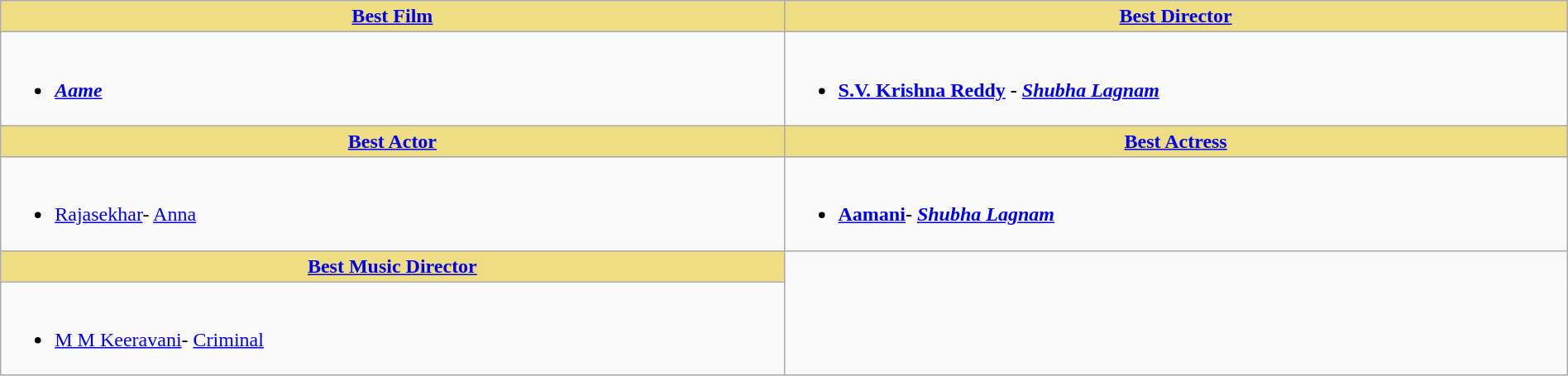<table class="wikitable" width=100% |>
<tr>
<th !  style="background:#eedd82; text-align:center; width:50%;"><a href='#'>Best Film</a></th>
<th !  style="background:#eedd82; text-align:center; width:50%;"><a href='#'>Best Director</a></th>
</tr>
<tr>
<td valign="top"><br><ul><li><strong><em><a href='#'>Aame</a></em></strong></li></ul></td>
<td valign="top"><br><ul><li><strong><a href='#'>S.V. Krishna Reddy</a> - <em><a href='#'>Shubha Lagnam</a><strong><em></li></ul></td>
</tr>
<tr>
<th ! style="background:#eedd82; text-align:center;"><a href='#'>Best Actor</a></th>
<th ! style="background:#eedd82; text-align:center;"><a href='#'>Best Actress</a></th>
</tr>
<tr>
<td><br><ul><li></strong><a href='#'>Rajasekhar</a>- </em><a href='#'>Anna</a></em></strong></li></ul></td>
<td><br><ul><li><strong><a href='#'>Aamani</a>- <em><a href='#'>Shubha Lagnam</a><strong><em></li></ul></td>
</tr>
<tr>
<th ! style="background:#eedd82; text-align:center;"><a href='#'>Best Music Director</a></th>
</tr>
<tr>
<td><br><ul><li></strong><a href='#'>M M Keeravani</a>- </em><a href='#'>Criminal</a></em></strong></li></ul></td>
</tr>
</table>
